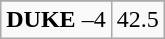<table class="wikitable">
<tr align="center">
</tr>
<tr align="center">
<td><strong>DUKE</strong> –4</td>
<td>42.5</td>
</tr>
</table>
